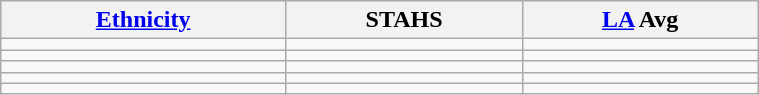<table width="40%" class="wikitable">
<tr>
<th><a href='#'>Ethnicity</a></th>
<th>STAHS</th>
<th><a href='#'>LA</a> Avg</th>
</tr>
<tr>
<td></td>
<td></td>
<td></td>
</tr>
<tr>
<td></td>
<td></td>
<td></td>
</tr>
<tr>
<td></td>
<td></td>
<td></td>
</tr>
<tr>
<td></td>
<td></td>
<td></td>
</tr>
<tr>
<td></td>
<td></td>
<td></td>
</tr>
</table>
